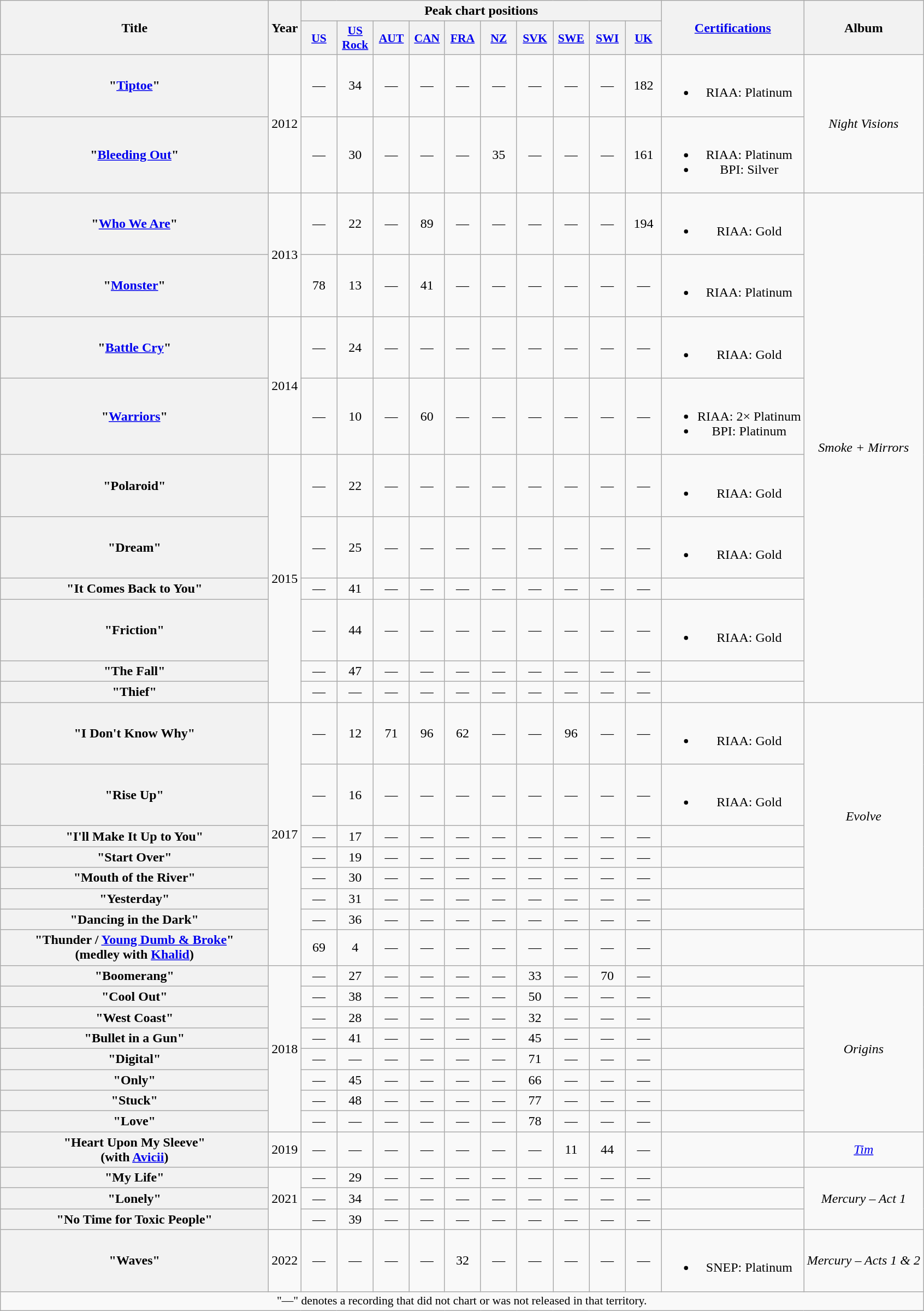<table class="wikitable plainrowheaders" style="text-align:center;">
<tr>
<th scope="col" rowspan="2" style="width:20em;">Title</th>
<th scope="col" rowspan="2" style="width:1em;">Year</th>
<th colspan="10" scope="col">Peak chart positions</th>
<th rowspan="2"><a href='#'>Certifications</a></th>
<th scope="col" rowspan="2">Album</th>
</tr>
<tr>
<th scope="col" style="width:2.6em;font-size:90%;"><a href='#'>US</a><br></th>
<th scope="col" style="width:2.6em;font-size:90%;"><a href='#'>US<br>Rock</a><br></th>
<th scope="col" style="width:2.6em;font-size:90%;"><a href='#'>AUT</a><br></th>
<th scope="col" style="width:2.5em;font-size:90%;"><a href='#'>CAN</a><br></th>
<th scope="col" style="width:2.6em;font-size:90%;"><a href='#'>FRA</a><br></th>
<th scope="col" style="width:2.6em;font-size:90%;"><a href='#'>NZ</a><br></th>
<th scope="col" style="width:2.6em;font-size:90%;"><a href='#'>SVK</a><br></th>
<th scope="col" style="width:2.6em;font-size:90%;"><a href='#'>SWE</a><br></th>
<th scope="col" style="width:2.6em;font-size:90%;"><a href='#'>SWI</a><br></th>
<th scope="col" style="width:2.6em;font-size:90%;"><a href='#'>UK</a><br></th>
</tr>
<tr>
<th scope="row">"<a href='#'>Tiptoe</a>"</th>
<td rowspan="2">2012</td>
<td>—</td>
<td>34</td>
<td>—</td>
<td>—</td>
<td>—</td>
<td>—</td>
<td>—</td>
<td>—</td>
<td>—</td>
<td>182</td>
<td><br><ul><li>RIAA: Platinum</li></ul></td>
<td rowspan="2"><em>Night Visions</em></td>
</tr>
<tr>
<th scope="row">"<a href='#'>Bleeding Out</a>"</th>
<td>—</td>
<td>30</td>
<td>—</td>
<td>—</td>
<td>—</td>
<td>35</td>
<td>—</td>
<td>—</td>
<td>—</td>
<td>161</td>
<td><br><ul><li>RIAA: Platinum</li><li>BPI: Silver</li></ul></td>
</tr>
<tr>
<th scope="row">"<a href='#'>Who We Are</a>"</th>
<td rowspan="2">2013</td>
<td>—</td>
<td>22</td>
<td>—</td>
<td>89</td>
<td>—</td>
<td>—</td>
<td>—</td>
<td>—</td>
<td>—</td>
<td>194</td>
<td><br><ul><li>RIAA: Gold</li></ul></td>
<td rowspan="10"><em>Smoke + Mirrors</em></td>
</tr>
<tr>
<th scope="row">"<a href='#'>Monster</a>"</th>
<td>78</td>
<td>13</td>
<td>—</td>
<td>41</td>
<td>—</td>
<td>—</td>
<td>—</td>
<td>—</td>
<td>—</td>
<td>—</td>
<td><br><ul><li>RIAA: Platinum</li></ul></td>
</tr>
<tr>
<th scope="row">"<a href='#'>Battle Cry</a>"</th>
<td rowspan="2">2014</td>
<td>—</td>
<td>24</td>
<td>—</td>
<td>—</td>
<td>—</td>
<td>—</td>
<td>—</td>
<td>—</td>
<td>—</td>
<td>—</td>
<td><br><ul><li>RIAA: Gold</li></ul></td>
</tr>
<tr>
<th scope="row">"<a href='#'>Warriors</a>"</th>
<td>—</td>
<td>10</td>
<td>—</td>
<td>60</td>
<td>—</td>
<td>—</td>
<td>—</td>
<td>—</td>
<td>—</td>
<td>—</td>
<td><br><ul><li>RIAA: 2× Platinum</li><li>BPI: Platinum</li></ul></td>
</tr>
<tr>
<th scope="row">"Polaroid"</th>
<td rowspan="6">2015</td>
<td>—</td>
<td>22</td>
<td>—</td>
<td>—</td>
<td>—</td>
<td>—</td>
<td>—</td>
<td>—</td>
<td>—</td>
<td>—</td>
<td><br><ul><li>RIAA: Gold</li></ul></td>
</tr>
<tr>
<th scope="row">"Dream"</th>
<td>—</td>
<td>25</td>
<td>—</td>
<td>—</td>
<td>—</td>
<td>—</td>
<td>—</td>
<td>—</td>
<td>—</td>
<td>—</td>
<td><br><ul><li>RIAA: Gold</li></ul></td>
</tr>
<tr>
<th scope="row">"It Comes Back to You"</th>
<td>—</td>
<td>41</td>
<td>—</td>
<td>—</td>
<td>—</td>
<td>—</td>
<td>—</td>
<td>—</td>
<td>—</td>
<td>—</td>
<td></td>
</tr>
<tr>
<th scope="row">"Friction"</th>
<td>—</td>
<td>44</td>
<td>—</td>
<td>—</td>
<td>—</td>
<td>—</td>
<td>—</td>
<td>—</td>
<td>—</td>
<td>—</td>
<td><br><ul><li>RIAA: Gold</li></ul></td>
</tr>
<tr>
<th scope="row">"The Fall"</th>
<td>—</td>
<td>47</td>
<td>—</td>
<td>—</td>
<td>—</td>
<td>—</td>
<td>—</td>
<td>—</td>
<td>—</td>
<td>—</td>
<td></td>
</tr>
<tr>
<th scope="row">"Thief"</th>
<td>—</td>
<td>—</td>
<td>—</td>
<td>—</td>
<td>—</td>
<td>—</td>
<td>—</td>
<td>—</td>
<td>—</td>
<td>—</td>
<td></td>
</tr>
<tr>
<th scope="row">"I Don't Know Why"</th>
<td rowspan="8">2017</td>
<td>—</td>
<td>12</td>
<td>71</td>
<td>96</td>
<td>62</td>
<td>—</td>
<td>—</td>
<td>96</td>
<td>—</td>
<td>—</td>
<td><br><ul><li>RIAA: Gold</li></ul></td>
<td rowspan="7"><em>Evolve</em></td>
</tr>
<tr>
<th scope="row">"Rise Up"</th>
<td>—</td>
<td>16</td>
<td>—</td>
<td>—</td>
<td>—</td>
<td>—</td>
<td>—</td>
<td>—</td>
<td>—</td>
<td>—</td>
<td><br><ul><li>RIAA: Gold</li></ul></td>
</tr>
<tr>
<th scope="row">"I'll Make It Up to You"</th>
<td>—</td>
<td>17</td>
<td>—</td>
<td>—</td>
<td>—</td>
<td>—</td>
<td>—</td>
<td>—</td>
<td>—</td>
<td>—</td>
<td></td>
</tr>
<tr>
<th scope="row">"Start Over"</th>
<td>—</td>
<td>19</td>
<td>—</td>
<td>—</td>
<td>—</td>
<td>—</td>
<td>—</td>
<td>—</td>
<td>—</td>
<td>—</td>
<td></td>
</tr>
<tr>
<th scope="row">"Mouth of the River"</th>
<td>—</td>
<td>30</td>
<td>—</td>
<td>—</td>
<td>—</td>
<td>—</td>
<td>—</td>
<td>—</td>
<td>—</td>
<td>—</td>
<td></td>
</tr>
<tr>
<th scope="row">"Yesterday"</th>
<td>—</td>
<td>31</td>
<td>—</td>
<td>—</td>
<td>—</td>
<td>—</td>
<td>—</td>
<td>—</td>
<td>—</td>
<td>—</td>
<td></td>
</tr>
<tr>
<th scope="row">"Dancing in the Dark"</th>
<td>—</td>
<td>36</td>
<td>—</td>
<td>—</td>
<td>—</td>
<td>—</td>
<td>—</td>
<td>—</td>
<td>—</td>
<td>—</td>
<td></td>
</tr>
<tr>
<th scope="row">"Thunder / <a href='#'>Young Dumb & Broke</a>"<br><span>(medley with <a href='#'>Khalid</a>)</span></th>
<td>69</td>
<td>4</td>
<td>—</td>
<td>—</td>
<td>—</td>
<td>—</td>
<td>—</td>
<td>—</td>
<td>—</td>
<td>—</td>
<td></td>
<td><em></em></td>
</tr>
<tr>
<th scope="row">"Boomerang"</th>
<td rowspan="8">2018</td>
<td>—</td>
<td>27</td>
<td>—</td>
<td>—</td>
<td>—</td>
<td>—</td>
<td>33</td>
<td>—</td>
<td>70</td>
<td>—</td>
<td></td>
<td rowspan="8"><em>Origins</em></td>
</tr>
<tr>
<th scope="row">"Cool Out"</th>
<td>—</td>
<td>38</td>
<td>—</td>
<td>—</td>
<td>—</td>
<td>—</td>
<td>50</td>
<td>—</td>
<td>—</td>
<td>—</td>
<td></td>
</tr>
<tr>
<th scope="row">"West Coast"</th>
<td>—</td>
<td>28</td>
<td>—</td>
<td>—</td>
<td>—</td>
<td>—</td>
<td>32</td>
<td>—</td>
<td>—</td>
<td>—</td>
<td></td>
</tr>
<tr>
<th scope="row">"Bullet in a Gun"</th>
<td>—</td>
<td>41</td>
<td>—</td>
<td>—</td>
<td>—</td>
<td>—</td>
<td>45</td>
<td>—</td>
<td>—</td>
<td>—</td>
<td></td>
</tr>
<tr>
<th scope="row">"Digital"</th>
<td>—</td>
<td>—</td>
<td>—</td>
<td>—</td>
<td>—</td>
<td>—</td>
<td>71</td>
<td>—</td>
<td>—</td>
<td>—</td>
<td></td>
</tr>
<tr>
<th scope="row">"Only"</th>
<td>—</td>
<td>45</td>
<td>—</td>
<td>—</td>
<td>—</td>
<td>—</td>
<td>66</td>
<td>—</td>
<td>—</td>
<td>—</td>
<td></td>
</tr>
<tr>
<th scope="row">"Stuck"</th>
<td>—</td>
<td>48</td>
<td>—</td>
<td>—</td>
<td>—</td>
<td>—</td>
<td>77</td>
<td>—</td>
<td>—</td>
<td>—</td>
<td></td>
</tr>
<tr>
<th scope="row">"Love"</th>
<td>—</td>
<td>—</td>
<td>—</td>
<td>—</td>
<td>—</td>
<td>—</td>
<td>78</td>
<td>—</td>
<td>—</td>
<td>—</td>
<td></td>
</tr>
<tr>
<th scope="row">"Heart Upon My Sleeve"<br><span>(with <a href='#'>Avicii</a>)</span></th>
<td>2019</td>
<td>—</td>
<td>—</td>
<td>—</td>
<td>—</td>
<td>—</td>
<td>—</td>
<td>—</td>
<td>11</td>
<td>44</td>
<td>—</td>
<td></td>
<td><em><a href='#'>Tim</a></em></td>
</tr>
<tr>
<th scope="row">"My Life"</th>
<td rowspan="3">2021</td>
<td>—</td>
<td>29</td>
<td>—</td>
<td>—</td>
<td>—</td>
<td>—</td>
<td>—</td>
<td>—</td>
<td>—</td>
<td>—</td>
<td></td>
<td rowspan="3"><em>Mercury – Act 1</em></td>
</tr>
<tr>
<th scope="row">"Lonely"</th>
<td>—</td>
<td>34</td>
<td>—</td>
<td>—</td>
<td>—</td>
<td>—</td>
<td>—</td>
<td>—</td>
<td>—</td>
<td>—</td>
</tr>
<tr>
<th scope="row">"No Time for Toxic People"</th>
<td>—</td>
<td>39</td>
<td>—</td>
<td>—</td>
<td>—</td>
<td>—</td>
<td>—</td>
<td>—</td>
<td>—</td>
<td>—</td>
<td></td>
</tr>
<tr>
<th scope="row">"Waves"</th>
<td>2022</td>
<td>—</td>
<td>—</td>
<td>—</td>
<td>—</td>
<td>32</td>
<td>—</td>
<td>—</td>
<td>—</td>
<td>—</td>
<td>—</td>
<td><br><ul><li>SNEP: Platinum</li></ul></td>
<td><em>Mercury – Acts 1 & 2</em></td>
</tr>
<tr>
<td colspan="14" style="font-size:90%">"—" denotes a recording that did not chart or was not released in that territory.</td>
</tr>
</table>
